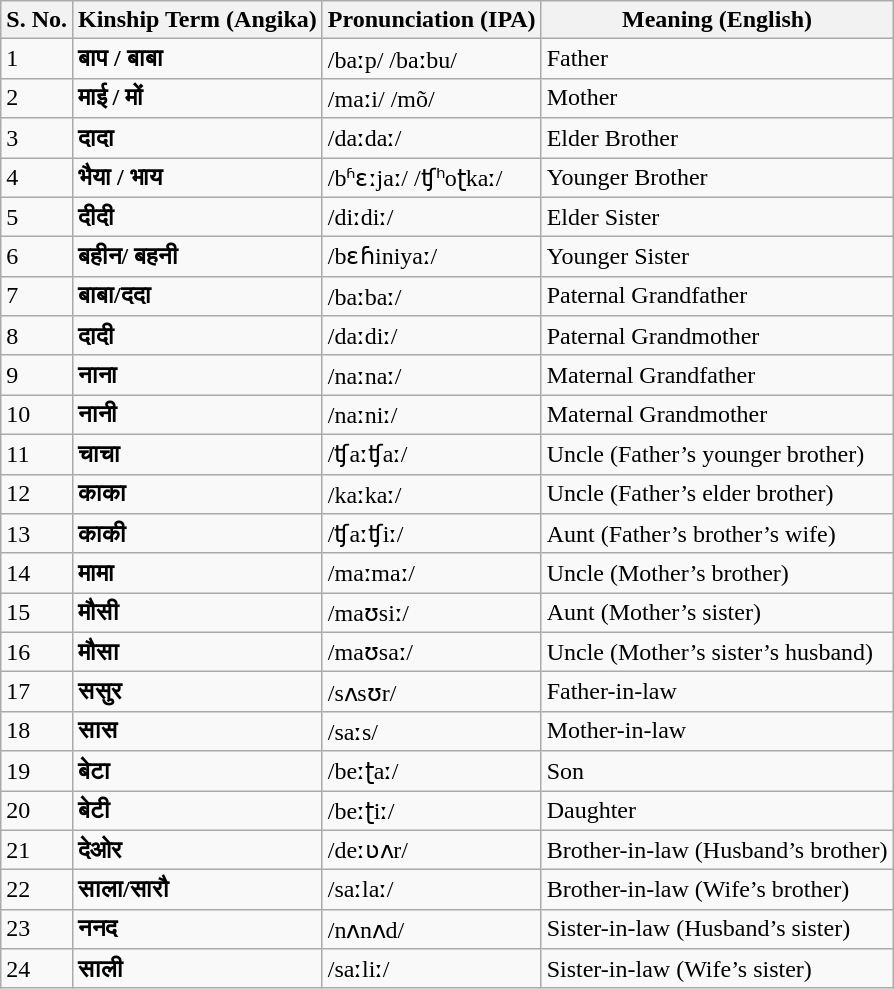<table class="wikitable">
<tr>
<th><strong>S. No.</strong></th>
<th><strong>Kinship Term (Angika)</strong></th>
<th><strong>Pronunciation (IPA)</strong></th>
<th><strong>Meaning (English)</strong></th>
</tr>
<tr>
<td>1</td>
<td><strong>बाप / बाबा</strong></td>
<td>/baːp/ /baːbu/</td>
<td>Father</td>
</tr>
<tr>
<td>2</td>
<td><strong>माई / मों</strong></td>
<td>/maːi/ /mõ/</td>
<td>Mother</td>
</tr>
<tr>
<td>3</td>
<td><strong>दादा</strong></td>
<td>/daːdaː/</td>
<td>Elder Brother</td>
</tr>
<tr>
<td>4</td>
<td><strong>भैया / भाय</strong></td>
<td>/bʱɛːjaː/ /ʧʰoʈkaː/</td>
<td>Younger Brother</td>
</tr>
<tr>
<td>5</td>
<td><strong>दीदी</strong></td>
<td>/diːdiː/</td>
<td>Elder Sister</td>
</tr>
<tr>
<td>6</td>
<td><strong>बहीन/ बहनी</strong></td>
<td>/bɛɦiniyaː/</td>
<td>Younger Sister</td>
</tr>
<tr>
<td>7</td>
<td><strong>बाबा/ददा</strong></td>
<td>/baːbaː/</td>
<td>Paternal Grandfather</td>
</tr>
<tr>
<td>8</td>
<td><strong>दादी</strong></td>
<td>/daːdiː/</td>
<td>Paternal Grandmother</td>
</tr>
<tr>
<td>9</td>
<td><strong>नाना</strong></td>
<td>/naːnaː/</td>
<td>Maternal Grandfather</td>
</tr>
<tr>
<td>10</td>
<td><strong>नानी</strong></td>
<td>/naːniː/</td>
<td>Maternal Grandmother</td>
</tr>
<tr>
<td>11</td>
<td><strong>चाचा</strong></td>
<td>/ʧaːʧaː/</td>
<td>Uncle (Father’s younger brother)</td>
</tr>
<tr>
<td>12</td>
<td><strong>काका</strong></td>
<td>/kaːkaː/</td>
<td>Uncle (Father’s elder brother)</td>
</tr>
<tr>
<td>13</td>
<td><strong>काकी</strong></td>
<td>/ʧaːʧiː/</td>
<td>Aunt (Father’s brother’s wife)</td>
</tr>
<tr>
<td>14</td>
<td><strong>मामा</strong></td>
<td>/maːmaː/</td>
<td>Uncle (Mother’s brother)</td>
</tr>
<tr>
<td>15</td>
<td><strong>मौसी</strong></td>
<td>/maʊsiː/</td>
<td>Aunt (Mother’s sister)</td>
</tr>
<tr>
<td>16</td>
<td><strong>मौसा</strong></td>
<td>/maʊsaː/</td>
<td>Uncle (Mother’s sister’s husband)</td>
</tr>
<tr>
<td>17</td>
<td><strong>ससुर</strong></td>
<td>/sʌsʊr/</td>
<td>Father-in-law</td>
</tr>
<tr>
<td>18</td>
<td><strong>सास</strong></td>
<td>/saːs/</td>
<td>Mother-in-law</td>
</tr>
<tr>
<td>19</td>
<td><strong>बेटा</strong></td>
<td>/beːʈaː/</td>
<td>Son</td>
</tr>
<tr>
<td>20</td>
<td><strong>बेटी</strong></td>
<td>/beːʈiː/</td>
<td>Daughter</td>
</tr>
<tr>
<td>21</td>
<td><strong>देओर</strong></td>
<td>/deːʋʌr/</td>
<td>Brother-in-law (Husband’s brother)</td>
</tr>
<tr>
<td>22</td>
<td><strong>साला/सारौ</strong></td>
<td>/saːlaː/</td>
<td>Brother-in-law (Wife’s brother)</td>
</tr>
<tr>
<td>23</td>
<td><strong>ननद</strong></td>
<td>/nʌnʌd/</td>
<td>Sister-in-law (Husband’s sister)</td>
</tr>
<tr>
<td>24</td>
<td><strong>साली</strong></td>
<td>/saːliː/</td>
<td>Sister-in-law (Wife’s sister)</td>
</tr>
</table>
